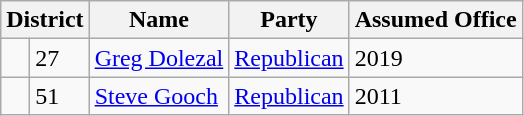<table class="wikitable">
<tr>
<th colspan="2"><strong>District</strong></th>
<th><strong>Name</strong></th>
<th><strong>Party</strong></th>
<th><strong>Assumed Office</strong></th>
</tr>
<tr>
<td> </td>
<td>27</td>
<td><a href='#'>Greg Dolezal</a></td>
<td><a href='#'>Republican</a></td>
<td>2019</td>
</tr>
<tr>
<td> </td>
<td>51</td>
<td><a href='#'>Steve Gooch</a></td>
<td><a href='#'>Republican</a></td>
<td>2011</td>
</tr>
</table>
